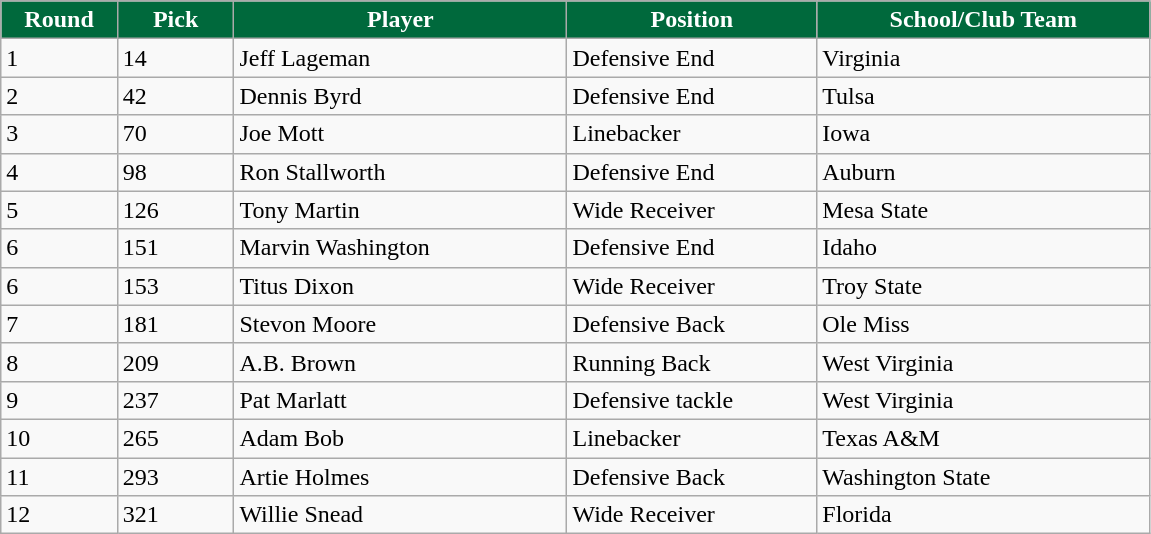<table class="wikitable sortable sortable">
<tr>
<th style="background:#00693c; color:white; width:7%;">Round</th>
<th style="background:#00693c; color:white; width:7%;">Pick</th>
<th style="background:#00693c; color:white; width:20%;">Player</th>
<th style="background:#00693c; color:white; width:15%;">Position</th>
<th style="background:#00693c; color:white; width:20%;">School/Club Team</th>
</tr>
<tr>
<td>1</td>
<td>14</td>
<td>Jeff Lageman</td>
<td>Defensive End</td>
<td>Virginia</td>
</tr>
<tr>
<td>2</td>
<td>42</td>
<td>Dennis Byrd</td>
<td>Defensive End</td>
<td>Tulsa</td>
</tr>
<tr>
<td>3</td>
<td>70</td>
<td>Joe Mott</td>
<td>Linebacker</td>
<td>Iowa</td>
</tr>
<tr>
<td>4</td>
<td>98</td>
<td>Ron Stallworth</td>
<td>Defensive End</td>
<td>Auburn</td>
</tr>
<tr>
<td>5</td>
<td>126</td>
<td>Tony Martin</td>
<td>Wide Receiver</td>
<td>Mesa State</td>
</tr>
<tr>
<td>6</td>
<td>151</td>
<td>Marvin Washington</td>
<td>Defensive End</td>
<td>Idaho</td>
</tr>
<tr>
<td>6</td>
<td>153</td>
<td>Titus Dixon</td>
<td>Wide Receiver</td>
<td>Troy State</td>
</tr>
<tr>
<td>7</td>
<td>181</td>
<td>Stevon Moore</td>
<td>Defensive Back</td>
<td>Ole Miss</td>
</tr>
<tr>
<td>8</td>
<td>209</td>
<td>A.B. Brown</td>
<td>Running Back</td>
<td>West Virginia</td>
</tr>
<tr>
<td>9</td>
<td>237</td>
<td>Pat Marlatt</td>
<td>Defensive tackle</td>
<td>West Virginia</td>
</tr>
<tr>
<td>10</td>
<td>265</td>
<td>Adam Bob</td>
<td>Linebacker</td>
<td>Texas A&M</td>
</tr>
<tr>
<td>11</td>
<td>293</td>
<td>Artie Holmes</td>
<td>Defensive Back</td>
<td>Washington State</td>
</tr>
<tr>
<td>12</td>
<td>321</td>
<td>Willie Snead</td>
<td>Wide Receiver</td>
<td>Florida</td>
</tr>
</table>
